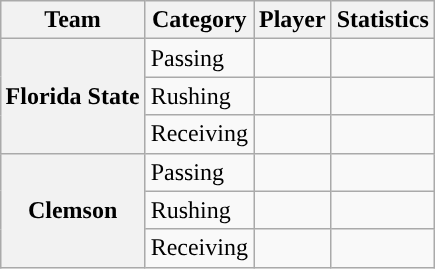<table class="wikitable" style="float:right">
<tr>
<th>Team</th>
<th>Category</th>
<th>Player</th>
<th>Statistics</th>
</tr>
<tr>
<th rowspan=3>Florida State</th>
<td>Passing</td>
<td></td>
<td></td>
</tr>
<tr>
<td>Rushing</td>
<td></td>
<td></td>
</tr>
<tr>
<td>Receiving</td>
<td></td>
<td></td>
</tr>
<tr>
<th rowspan=3>Clemson</th>
<td>Passing</td>
<td></td>
<td></td>
</tr>
<tr>
<td>Rushing</td>
<td></td>
<td></td>
</tr>
<tr>
<td>Receiving</td>
<td></td>
<td></td>
</tr>
</table>
